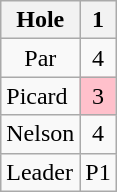<table class="wikitable" style="text-align:center">
<tr>
<th>Hole</th>
<th> 1 </th>
</tr>
<tr>
<td>Par</td>
<td>4</td>
</tr>
<tr>
<td align=left> Picard</td>
<td style="background: Pink;">3</td>
</tr>
<tr>
<td align=left> Nelson</td>
<td>4</td>
</tr>
<tr>
<td align=left>Leader</td>
<td>P1</td>
</tr>
</table>
